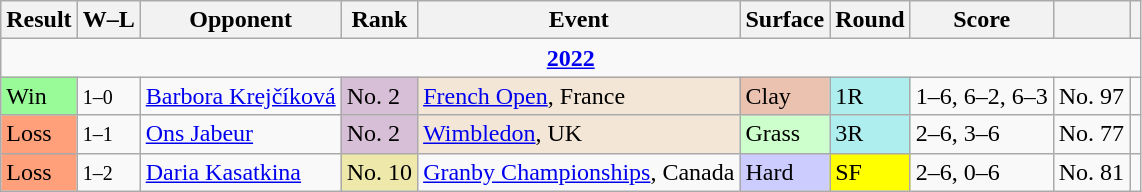<table class="wikitable sortable">
<tr>
<th>Result</th>
<th class=unsortable>W–L</th>
<th>Opponent</th>
<th>Rank</th>
<th>Event</th>
<th>Surface</th>
<th>Round</th>
<th class=unsortable>Score</th>
<th></th>
<th></th>
</tr>
<tr>
<td colspan="10" style="text-align:center"><strong><a href='#'>2022</a></strong></td>
</tr>
<tr>
<td bgcolor="98FB98">Win</td>
<td><small>1–0</small></td>
<td> <a href='#'>Barbora Krejčíková</a></td>
<td bgcolor="thistle">No. 2</td>
<td bgcolor="f3e6d7"><a href='#'>French Open</a>, France</td>
<td bgcolor="#ebc2af">Clay</td>
<td bgcolor="afeeee">1R</td>
<td>1–6, 6–2, 6–3</td>
<td>No. 97</td>
<td></td>
</tr>
<tr>
<td bgcolor="ffa07a">Loss</td>
<td><small>1–1</small></td>
<td> <a href='#'>Ons Jabeur</a></td>
<td bgcolor="thistle">No. 2</td>
<td bgcolor="f3e6d7"><a href='#'>Wimbledon</a>, UK</td>
<td bgcolor="#cfc">Grass</td>
<td bgcolor="afeeee">3R</td>
<td>2–6, 3–6</td>
<td>No. 77</td>
<td></td>
</tr>
<tr>
<td bgcolor="ffa07a">Loss</td>
<td><small>1–2</small></td>
<td> <a href='#'>Daria Kasatkina</a></td>
<td bgcolor="eee8aa">No. 10</td>
<td><a href='#'>Granby Championships</a>, Canada</td>
<td bgcolor="#ccf">Hard</td>
<td bgcolor="yellow">SF</td>
<td>2–6, 0–6</td>
<td>No. 81</td>
<td></td>
</tr>
</table>
